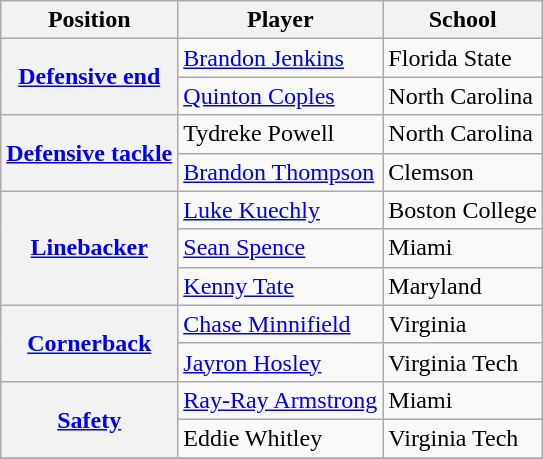<table class="wikitable">
<tr>
<th>Position</th>
<th>Player</th>
<th>School</th>
</tr>
<tr>
<th rowspan="2"><a href='#'>Defensive end</a></th>
<td><a href='#'>Brandon Jenkins</a></td>
<td>Florida State</td>
</tr>
<tr>
<td><a href='#'>Quinton Coples</a></td>
<td>North Carolina</td>
</tr>
<tr>
<th rowspan="2"><a href='#'>Defensive tackle</a></th>
<td>Tydreke Powell</td>
<td>North Carolina</td>
</tr>
<tr>
<td><a href='#'>Brandon Thompson</a></td>
<td>Clemson</td>
</tr>
<tr>
<th rowspan="3"><a href='#'>Linebacker</a></th>
<td><a href='#'>Luke Kuechly</a></td>
<td>Boston College</td>
</tr>
<tr>
<td><a href='#'>Sean Spence</a></td>
<td>Miami</td>
</tr>
<tr>
<td><a href='#'>Kenny Tate</a></td>
<td>Maryland</td>
</tr>
<tr>
<th rowspan="2"><a href='#'>Cornerback</a></th>
<td><a href='#'>Chase Minnifield</a></td>
<td>Virginia</td>
</tr>
<tr>
<td><a href='#'>Jayron Hosley</a></td>
<td>Virginia Tech</td>
</tr>
<tr>
<th rowspan="2"><a href='#'>Safety</a></th>
<td><a href='#'>Ray-Ray Armstrong</a></td>
<td>Miami</td>
</tr>
<tr>
<td>Eddie Whitley</td>
<td>Virginia Tech</td>
</tr>
<tr>
</tr>
</table>
